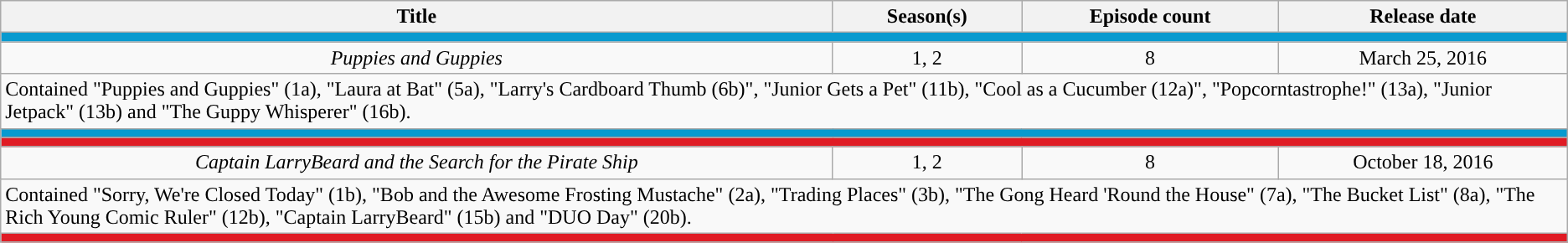<table class="wikitable">
<tr>
<th>Title</th>
<th>Season(s)</th>
<th>Episode count</th>
<th>Release date</th>
</tr>
<tr>
<td colspan=4 style="background:#089acf"></td>
</tr>
<tr>
<td style="text-align: center"><em>Puppies and Guppies</em></td>
<td style="text-align: center">1, 2</td>
<td style="text-align: center">8</td>
<td style="text-align: center">March 25, 2016</td>
</tr>
<tr>
<td colspan=4>Contained "Puppies and Guppies" (1a), "Laura at Bat" (5a), "Larry's Cardboard Thumb (6b)", "Junior Gets a Pet" (11b), "Cool as a Cucumber (12a)", "Popcorntastrophe!" (13a), "Junior Jetpack" (13b) and "The Guppy Whisperer" (16b).</td>
</tr>
<tr>
<td colspan=4 style="background:#089acf"></td>
</tr>
<tr>
<td colspan=4 style="background:#e01b24"></td>
</tr>
<tr>
<td style="text-align: center"><em>Captain LarryBeard and the Search for the Pirate Ship</em></td>
<td style="text-align: center">1, 2</td>
<td style="text-align: center">8</td>
<td style="text-align: center">October 18, 2016</td>
</tr>
<tr>
<td colspan=4>Contained "Sorry, We're Closed Today" (1b), "Bob and the Awesome Frosting Mustache" (2a), "Trading Places" (3b), "The Gong Heard 'Round the House" (7a), "The Bucket List" (8a), "The Rich Young Comic Ruler" (12b), "Captain LarryBeard" (15b) and "DUO Day" (20b).</td>
</tr>
<tr>
<td colspan=4 style="background:#e01b24"></td>
</tr>
</table>
